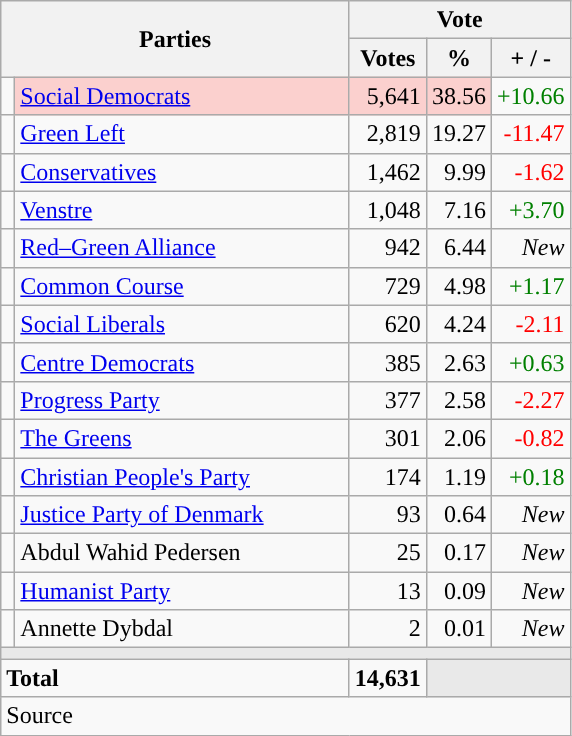<table class="wikitable" style="text-align:right;">
<tr>
<th style="text-align:centre;" rowspan="2" colspan="2" width="225">Parties</th>
<th colspan="3">Vote</th>
</tr>
<tr>
<th width="15">Votes</th>
<th width="15">%</th>
<th width="15">+ / -</th>
</tr>
<tr>
<td width="2" style="color:inherit;background:"></td>
<td bgcolor=#fbd0ce  align="left"><a href='#'>Social Democrats</a></td>
<td bgcolor=#fbd0ce>5,641</td>
<td bgcolor=#fbd0ce>38.56</td>
<td style=color:green;>+10.66</td>
</tr>
<tr>
<td width="2" style="color:inherit;background:"></td>
<td align="left"><a href='#'>Green Left</a></td>
<td>2,819</td>
<td>19.27</td>
<td style=color:red;>-11.47</td>
</tr>
<tr>
<td width="2" style="color:inherit;background:"></td>
<td align="left"><a href='#'>Conservatives</a></td>
<td>1,462</td>
<td>9.99</td>
<td style=color:red;>-1.62</td>
</tr>
<tr>
<td width="2" style="color:inherit;background:"></td>
<td align="left"><a href='#'>Venstre</a></td>
<td>1,048</td>
<td>7.16</td>
<td style=color:green;>+3.70</td>
</tr>
<tr>
<td width="2" style="color:inherit;background:"></td>
<td align="left"><a href='#'>Red–Green Alliance</a></td>
<td>942</td>
<td>6.44</td>
<td><em>New</em></td>
</tr>
<tr>
<td width="2" style="color:inherit;background:"></td>
<td align="left"><a href='#'>Common Course</a></td>
<td>729</td>
<td>4.98</td>
<td style=color:green;>+1.17</td>
</tr>
<tr>
<td width="2" style="color:inherit;background:"></td>
<td align="left"><a href='#'>Social Liberals</a></td>
<td>620</td>
<td>4.24</td>
<td style=color:red;>-2.11</td>
</tr>
<tr>
<td width="2" style="color:inherit;background:"></td>
<td align="left"><a href='#'>Centre Democrats</a></td>
<td>385</td>
<td>2.63</td>
<td style=color:green;>+0.63</td>
</tr>
<tr>
<td width="2" style="color:inherit;background:"></td>
<td align="left"><a href='#'>Progress Party</a></td>
<td>377</td>
<td>2.58</td>
<td style=color:red;>-2.27</td>
</tr>
<tr>
<td width="2" style="color:inherit;background:"></td>
<td align="left"><a href='#'>The Greens</a></td>
<td>301</td>
<td>2.06</td>
<td style=color:red;>-0.82</td>
</tr>
<tr>
<td width="2" style="color:inherit;background:"></td>
<td align="left"><a href='#'>Christian People's Party</a></td>
<td>174</td>
<td>1.19</td>
<td style=color:green;>+0.18</td>
</tr>
<tr>
<td width="2" style="color:inherit;background:"></td>
<td align="left"><a href='#'>Justice Party of Denmark</a></td>
<td>93</td>
<td>0.64</td>
<td><em>New</em></td>
</tr>
<tr>
<td width="2" style="color:inherit;background:"></td>
<td align="left">Abdul Wahid Pedersen</td>
<td>25</td>
<td>0.17</td>
<td><em>New</em></td>
</tr>
<tr>
<td width="2" style="color:inherit;background:"></td>
<td align="left"><a href='#'>Humanist Party</a></td>
<td>13</td>
<td>0.09</td>
<td><em>New</em></td>
</tr>
<tr>
<td width="2" style="color:inherit;background:"></td>
<td align="left">Annette Dybdal</td>
<td>2</td>
<td>0.01</td>
<td><em>New</em></td>
</tr>
<tr>
<td colspan="7" bgcolor="#E9E9E9"></td>
</tr>
<tr>
<td align="left" colspan="2"><strong>Total</strong></td>
<td><strong>14,631</strong></td>
<td bgcolor="#E9E9E9" colspan="2"></td>
</tr>
<tr>
<td align="left" colspan="6">Source</td>
</tr>
</table>
